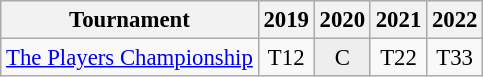<table class="wikitable" style="font-size:95%;text-align:center;">
<tr>
<th>Tournament</th>
<th>2019</th>
<th>2020</th>
<th>2021</th>
<th>2022</th>
</tr>
<tr>
<td align=left><a href='#'>The Players Championship</a></td>
<td>T12</td>
<td style="background:#eeeeee;">C</td>
<td>T22</td>
<td>T33</td>
</tr>
</table>
